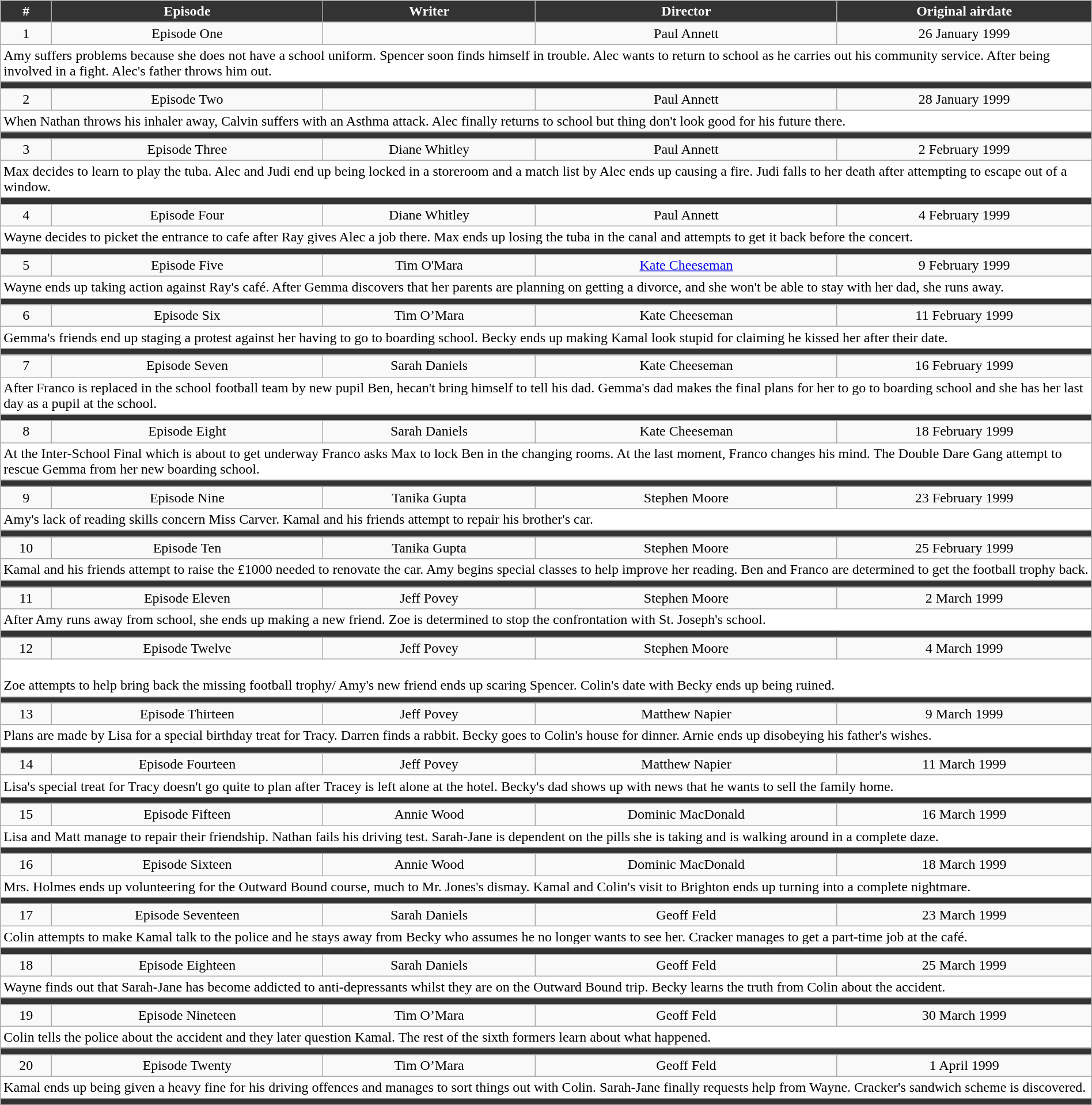<table class="wikitable" style="width:100%;">
<tr>
<th style="background-color: #333333; color:white">#</th>
<th style="background: #333333; color:white">Episode</th>
<th style="background: #333333; color:white">Writer</th>
<th style="background: #333333; color:white">Director</th>
<th style="background: #333333; color:white">Original airdate</th>
</tr>
<tr>
<td align="center">1</td>
<td align="center">Episode One</td>
<td align="center"></td>
<td align="center">Paul Annett</td>
<td align="center">26 January 1999</td>
</tr>
<tr>
<td style="background:white" colspan="5">Amy suffers problems because she does not have a school uniform. Spencer soon finds himself in trouble. Alec wants to return to school as he carries out his community service. After being involved in a fight. Alec's father throws him out.</td>
</tr>
<tr style="background:#333333; height:2px">
<td colspan="5"></td>
</tr>
<tr>
<td align="center">2</td>
<td align="center">Episode Two</td>
<td align="center"></td>
<td align="center">Paul Annett</td>
<td align="center">28 January 1999</td>
</tr>
<tr>
<td style="background:white" colspan="5">When Nathan throws his inhaler away, Calvin suffers with an Asthma attack. Alec finally returns to school but thing don't look good for his future there.</td>
</tr>
<tr style="background:#333333; height:2px">
<td colspan="5"></td>
</tr>
<tr>
<td align="center">3</td>
<td align="center">Episode Three</td>
<td align="center">Diane Whitley</td>
<td align="center">Paul Annett</td>
<td align="center">2 February 1999</td>
</tr>
<tr>
<td style="background:white" colspan="5">Max decides to learn to play the tuba. Alec and Judi end up being locked in a storeroom and a match list by Alec ends up causing a fire. Judi falls to her death after attempting to escape out of a window.</td>
</tr>
<tr style="background:#333333; height:2px">
<td colspan="5"></td>
</tr>
<tr>
<td align="center">4</td>
<td align="center">Episode Four</td>
<td align="center">Diane Whitley</td>
<td align="center">Paul Annett</td>
<td align="center">4 February 1999</td>
</tr>
<tr>
<td style="background:white" colspan="5">Wayne decides to picket the entrance to cafe after Ray gives Alec a job there. Max ends up losing the tuba in the canal and attempts to get it back before the concert.</td>
</tr>
<tr style="background:#333333; height:2px">
<td colspan="5"></td>
</tr>
<tr>
<td align="center">5</td>
<td align="center">Episode Five</td>
<td align="center">Tim O'Mara</td>
<td align="center"><a href='#'>Kate Cheeseman</a></td>
<td align="center">9 February 1999</td>
</tr>
<tr>
<td style="background:white" colspan="5">Wayne ends up taking action against Ray's café. After Gemma discovers that her parents are planning on getting a divorce, and she won't be able to stay with her dad, she runs away.</td>
</tr>
<tr style="background:#333333; height:2px">
<td colspan="5"></td>
</tr>
<tr>
<td align="center">6</td>
<td align="center">Episode Six</td>
<td align="center">Tim O’Mara</td>
<td align="center">Kate Cheeseman</td>
<td align="center">11 February 1999</td>
</tr>
<tr>
<td style="background:white" colspan="5">Gemma's friends end up staging a protest against her having to go to boarding school. Becky ends up making Kamal look stupid for claiming he kissed her after their date.</td>
</tr>
<tr style="background:#333333; height:2px">
<td colspan="5"></td>
</tr>
<tr>
<td align="center">7</td>
<td align="center">Episode Seven</td>
<td align="center">Sarah Daniels</td>
<td align="center">Kate Cheeseman</td>
<td align="center">16 February 1999</td>
</tr>
<tr>
<td style="background:white" colspan="5">After Franco is replaced in the school football team by new pupil Ben, hecan't bring himself to tell his dad. Gemma's dad makes the final plans for her to go to boarding school and she has her last day as a pupil at the school.</td>
</tr>
<tr style="background:#333333; height:2px">
<td colspan="5"></td>
</tr>
<tr>
<td align="center">8</td>
<td align="center">Episode Eight</td>
<td align="center">Sarah Daniels</td>
<td align="center">Kate Cheeseman</td>
<td align="center">18 February 1999</td>
</tr>
<tr>
<td style="background:white" colspan="5">At the Inter-School Final which is about to get underway Franco asks Max to lock Ben in the changing rooms. At the last moment, Franco changes his mind. The Double Dare Gang attempt to rescue Gemma from her new boarding school.</td>
</tr>
<tr style="background:#333333; height:2px">
<td colspan="5"></td>
</tr>
<tr>
<td align="center">9</td>
<td align="center">Episode Nine</td>
<td align="center">Tanika Gupta</td>
<td align="center">Stephen Moore</td>
<td align="center">23 February 1999</td>
</tr>
<tr>
<td style="background:white" colspan="5">Amy's lack of reading skills concern Miss Carver. Kamal and his friends attempt to repair his brother's car.</td>
</tr>
<tr style="background:#333333; height:2px">
<td colspan="5"></td>
</tr>
<tr>
<td align="center">10</td>
<td align="center">Episode Ten</td>
<td align="center">Tanika Gupta</td>
<td align="center">Stephen Moore</td>
<td align="center">25 February 1999</td>
</tr>
<tr>
<td style="background:white" colspan="5">Kamal and his friends attempt to raise the £1000 needed to renovate the car. Amy begins special classes to help improve her reading. Ben and Franco are determined to get the football trophy back.</td>
</tr>
<tr style="background:#333333; height:2px">
<td colspan="5"></td>
</tr>
<tr>
<td align="center">11</td>
<td align="center">Episode Eleven</td>
<td align="center">Jeff Povey</td>
<td align="center">Stephen Moore</td>
<td align="center">2 March 1999</td>
</tr>
<tr>
<td style="background:white" colspan="5">After Amy runs away from school, she ends up making a new friend. Zoe is determined to stop the confrontation with St. Joseph's school.</td>
</tr>
<tr style="background:#333333; height:2px">
<td colspan="5"></td>
</tr>
<tr>
<td align="center">12</td>
<td align="center">Episode Twelve</td>
<td align="center">Jeff Povey</td>
<td align="center">Stephen Moore</td>
<td align="center">4 March 1999</td>
</tr>
<tr>
<td style="background:white" colspan="5"><br>Zoe attempts to help bring back the missing football trophy/ Amy's new friend ends up scaring Spencer. Colin's date with Becky ends up being ruined.</td>
</tr>
<tr style="background:#333333; height:2px">
<td colspan="5"></td>
</tr>
<tr>
<td align="center">13</td>
<td align="center">Episode Thirteen</td>
<td align="center">Jeff Povey</td>
<td align="center">Matthew Napier</td>
<td align="center">9 March 1999</td>
</tr>
<tr>
<td style="background:white" colspan="5">Plans are made by Lisa for a special birthday treat for Tracy. Darren finds a rabbit. Becky goes to Colin's house for dinner. Arnie ends up disobeying his father's wishes.</td>
</tr>
<tr style="background:#333333; height:2px">
<td colspan="5"></td>
</tr>
<tr>
<td align="center">14</td>
<td align="center">Episode Fourteen</td>
<td align="center">Jeff Povey</td>
<td align="center">Matthew Napier</td>
<td align="center">11 March 1999</td>
</tr>
<tr>
<td style="background:white" colspan="5">Lisa's special treat for Tracy doesn't go quite to plan after Tracey is left alone at the hotel. Becky's dad shows up with news that he wants to sell the family home.</td>
</tr>
<tr style="background:#333333; height:2px">
<td colspan="5"></td>
</tr>
<tr>
<td align="center">15</td>
<td align="center">Episode Fifteen</td>
<td align="center">Annie Wood</td>
<td align="center">Dominic MacDonald</td>
<td align="center">16 March 1999</td>
</tr>
<tr>
<td style="background:white" colspan="5">Lisa and Matt manage to repair their friendship. Nathan fails his driving test. Sarah-Jane is dependent on the pills she is taking and is walking around in a complete daze.</td>
</tr>
<tr style="background:#333333; height:2px">
<td colspan="5"></td>
</tr>
<tr>
<td align="center">16</td>
<td align="center">Episode Sixteen</td>
<td align="center">Annie Wood</td>
<td align="center">Dominic MacDonald</td>
<td align="center">18 March 1999</td>
</tr>
<tr>
<td style="background:white" colspan="5">Mrs. Holmes ends up volunteering for the Outward Bound course, much to Mr. Jones's dismay. Kamal and Colin's visit to Brighton ends up turning into a complete nightmare.</td>
</tr>
<tr style="background:#333333; height:2px">
<td colspan="5"></td>
</tr>
<tr>
<td align="center">17</td>
<td align="center">Episode Seventeen</td>
<td align="center">Sarah Daniels</td>
<td align="center">Geoff Feld</td>
<td align="center">23 March 1999</td>
</tr>
<tr>
<td style="background:white" colspan="5">Colin attempts to make Kamal talk to the police and he stays away from Becky who assumes he no longer wants to see her. Cracker manages to get a part-time job at the café.</td>
</tr>
<tr style="background:#333333; height:2px">
<td colspan="5"></td>
</tr>
<tr>
<td align="center">18</td>
<td align="center">Episode Eighteen</td>
<td align="center">Sarah Daniels</td>
<td align="center">Geoff Feld</td>
<td align="center">25 March 1999</td>
</tr>
<tr>
<td style="background:white" colspan="5">Wayne finds out that Sarah-Jane has become addicted to anti-depressants whilst they are on the Outward Bound trip. Becky learns the truth from Colin about the accident.</td>
</tr>
<tr style="background:#333333; height:2px">
<td colspan="5"></td>
</tr>
<tr>
<td align="center">19</td>
<td align="center">Episode Nineteen</td>
<td align="center">Tim O’Mara</td>
<td align="center">Geoff Feld</td>
<td align="center">30 March 1999</td>
</tr>
<tr>
<td style="background:white" colspan="5">Colin tells the police about the accident and they later question Kamal. The rest of the sixth formers learn about what happened.</td>
</tr>
<tr style="background:#333333; height:2px">
<td colspan="5"></td>
</tr>
<tr>
<td align="center">20</td>
<td align="center">Episode Twenty</td>
<td align="center">Tim O’Mara</td>
<td align="center">Geoff Feld</td>
<td align="center">1 April 1999</td>
</tr>
<tr>
<td style="background:white" colspan="5">Kamal ends up being given a heavy fine for his driving offences and manages to sort things out with Colin. Sarah-Jane finally requests help from Wayne. Cracker's sandwich scheme is discovered.</td>
</tr>
<tr style="background:#333333; height:2px">
<td colspan="5"></td>
</tr>
<tr>
</tr>
</table>
